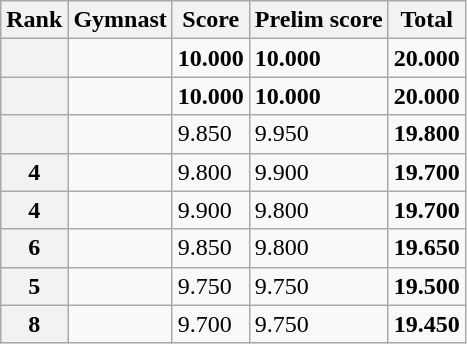<table class="wikitable sortable">
<tr>
<th scope="col">Rank</th>
<th scope="col">Gymnast</th>
<th scope="col">Score</th>
<th scope="col">Prelim score</th>
<th scope="col">Total</th>
</tr>
<tr>
<th scope="row"></th>
<td></td>
<td><strong>10.000</strong></td>
<td><strong>10.000</strong></td>
<td><strong>20.000</strong></td>
</tr>
<tr>
<th scope="row"></th>
<td></td>
<td><strong>10.000</strong></td>
<td><strong>10.000</strong></td>
<td><strong>20.000</strong></td>
</tr>
<tr>
<th scope="row"></th>
<td></td>
<td>9.850</td>
<td>9.950</td>
<td><strong>19.800</strong></td>
</tr>
<tr>
<th scope="row">4</th>
<td></td>
<td>9.800</td>
<td>9.900</td>
<td><strong>19.700</strong></td>
</tr>
<tr>
<th scope="row">4</th>
<td></td>
<td>9.900</td>
<td>9.800</td>
<td><strong>19.700</strong></td>
</tr>
<tr>
<th scope="row">6</th>
<td></td>
<td>9.850</td>
<td>9.800</td>
<td><strong>19.650</strong></td>
</tr>
<tr>
<th scope="row">5</th>
<td></td>
<td>9.750</td>
<td>9.750</td>
<td><strong>19.500</strong></td>
</tr>
<tr>
<th scope="row">8</th>
<td></td>
<td>9.700</td>
<td>9.750</td>
<td><strong>19.450</strong></td>
</tr>
</table>
